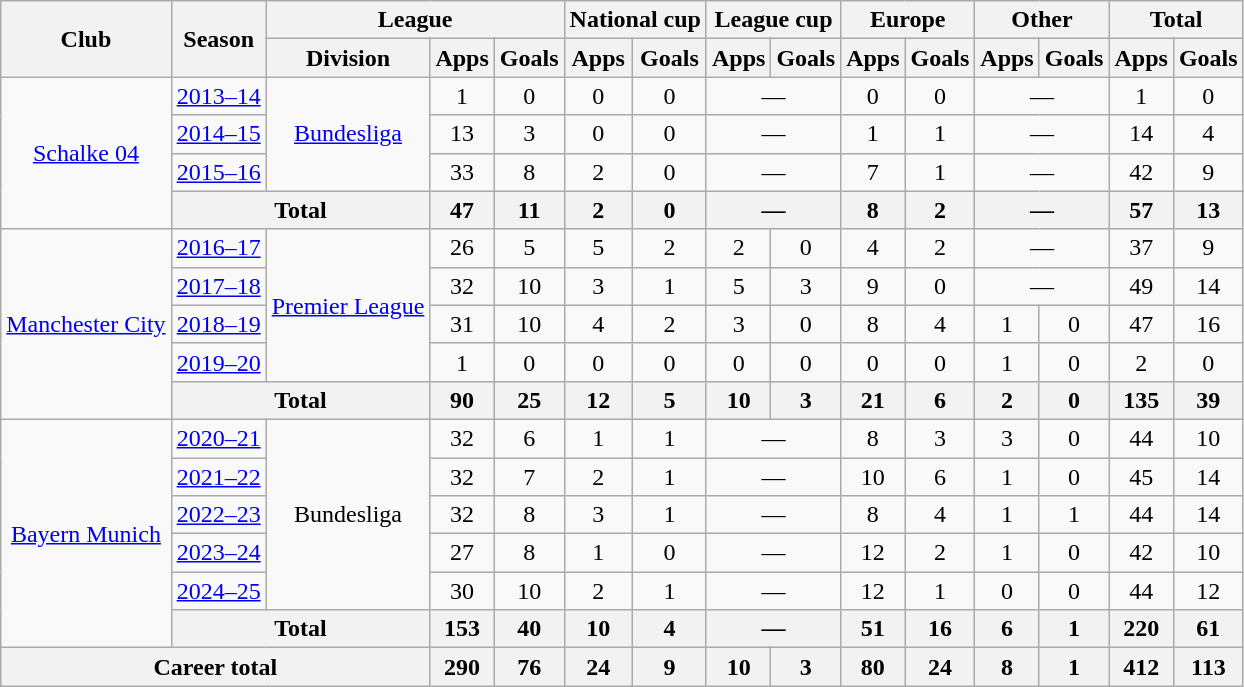<table class=wikitable style=text-align:center>
<tr>
<th rowspan=2>Club</th>
<th rowspan=2>Season</th>
<th colspan=3>League</th>
<th colspan=2>National cup</th>
<th colspan=2>League cup</th>
<th colspan=2>Europe</th>
<th colspan=2>Other</th>
<th colspan=2>Total</th>
</tr>
<tr>
<th>Division</th>
<th>Apps</th>
<th>Goals</th>
<th>Apps</th>
<th>Goals</th>
<th>Apps</th>
<th>Goals</th>
<th>Apps</th>
<th>Goals</th>
<th>Apps</th>
<th>Goals</th>
<th>Apps</th>
<th>Goals</th>
</tr>
<tr>
<td rowspan=4><a href='#'>Schalke 04</a></td>
<td><a href='#'>2013–14</a></td>
<td rowspan=3><a href='#'>Bundesliga</a></td>
<td>1</td>
<td>0</td>
<td>0</td>
<td>0</td>
<td colspan=2>—</td>
<td>0</td>
<td>0</td>
<td colspan=2>—</td>
<td>1</td>
<td>0</td>
</tr>
<tr>
<td><a href='#'>2014–15</a></td>
<td>13</td>
<td>3</td>
<td>0</td>
<td>0</td>
<td colspan=2>—</td>
<td>1</td>
<td>1</td>
<td colspan=2>—</td>
<td>14</td>
<td>4</td>
</tr>
<tr>
<td><a href='#'>2015–16</a></td>
<td>33</td>
<td>8</td>
<td>2</td>
<td>0</td>
<td colspan=2>—</td>
<td>7</td>
<td>1</td>
<td colspan=2>—</td>
<td>42</td>
<td>9</td>
</tr>
<tr>
<th colspan=2>Total</th>
<th>47</th>
<th>11</th>
<th>2</th>
<th>0</th>
<th colspan=2>—</th>
<th>8</th>
<th>2</th>
<th colspan=2>—</th>
<th>57</th>
<th>13</th>
</tr>
<tr>
<td rowspan=5><a href='#'>Manchester City</a></td>
<td><a href='#'>2016–17</a></td>
<td rowspan=4><a href='#'>Premier League</a></td>
<td>26</td>
<td>5</td>
<td>5</td>
<td>2</td>
<td>2</td>
<td>0</td>
<td>4</td>
<td>2</td>
<td colspan=2>—</td>
<td>37</td>
<td>9</td>
</tr>
<tr>
<td><a href='#'>2017–18</a></td>
<td>32</td>
<td>10</td>
<td>3</td>
<td>1</td>
<td>5</td>
<td>3</td>
<td>9</td>
<td>0</td>
<td colspan=2>—</td>
<td>49</td>
<td>14</td>
</tr>
<tr>
<td><a href='#'>2018–19</a></td>
<td>31</td>
<td>10</td>
<td>4</td>
<td>2</td>
<td>3</td>
<td>0</td>
<td>8</td>
<td>4</td>
<td>1</td>
<td>0</td>
<td>47</td>
<td>16</td>
</tr>
<tr>
<td><a href='#'>2019–20</a></td>
<td>1</td>
<td>0</td>
<td>0</td>
<td>0</td>
<td>0</td>
<td>0</td>
<td>0</td>
<td>0</td>
<td>1</td>
<td>0</td>
<td>2</td>
<td>0</td>
</tr>
<tr>
<th colspan=2>Total</th>
<th>90</th>
<th>25</th>
<th>12</th>
<th>5</th>
<th>10</th>
<th>3</th>
<th>21</th>
<th>6</th>
<th>2</th>
<th>0</th>
<th>135</th>
<th>39</th>
</tr>
<tr>
<td rowspan=6><a href='#'>Bayern Munich</a></td>
<td><a href='#'>2020–21</a></td>
<td rowspan=5>Bundesliga</td>
<td>32</td>
<td>6</td>
<td>1</td>
<td>1</td>
<td colspan=2>—</td>
<td>8</td>
<td>3</td>
<td>3</td>
<td>0</td>
<td>44</td>
<td>10</td>
</tr>
<tr>
<td><a href='#'>2021–22</a></td>
<td>32</td>
<td>7</td>
<td>2</td>
<td>1</td>
<td colspan=2>—</td>
<td>10</td>
<td>6</td>
<td>1</td>
<td>0</td>
<td>45</td>
<td>14</td>
</tr>
<tr>
<td><a href='#'>2022–23</a></td>
<td>32</td>
<td>8</td>
<td>3</td>
<td>1</td>
<td colspan=2>—</td>
<td>8</td>
<td>4</td>
<td>1</td>
<td>1</td>
<td>44</td>
<td>14</td>
</tr>
<tr>
<td><a href='#'>2023–24</a></td>
<td>27</td>
<td>8</td>
<td>1</td>
<td>0</td>
<td colspan=2>—</td>
<td>12</td>
<td>2</td>
<td>1</td>
<td>0</td>
<td>42</td>
<td>10</td>
</tr>
<tr>
<td><a href='#'>2024–25</a></td>
<td>30</td>
<td>10</td>
<td>2</td>
<td>1</td>
<td colspan=2>—</td>
<td>12</td>
<td>1</td>
<td>0</td>
<td>0</td>
<td>44</td>
<td>12</td>
</tr>
<tr>
<th colspan=2>Total</th>
<th>153</th>
<th>40</th>
<th>10</th>
<th>4</th>
<th colspan=2>—</th>
<th>51</th>
<th>16</th>
<th>6</th>
<th>1</th>
<th>220</th>
<th>61</th>
</tr>
<tr>
<th colspan=3>Career total</th>
<th>290</th>
<th>76</th>
<th>24</th>
<th>9</th>
<th>10</th>
<th>3</th>
<th>80</th>
<th>24</th>
<th>8</th>
<th>1</th>
<th>412</th>
<th>113</th>
</tr>
</table>
